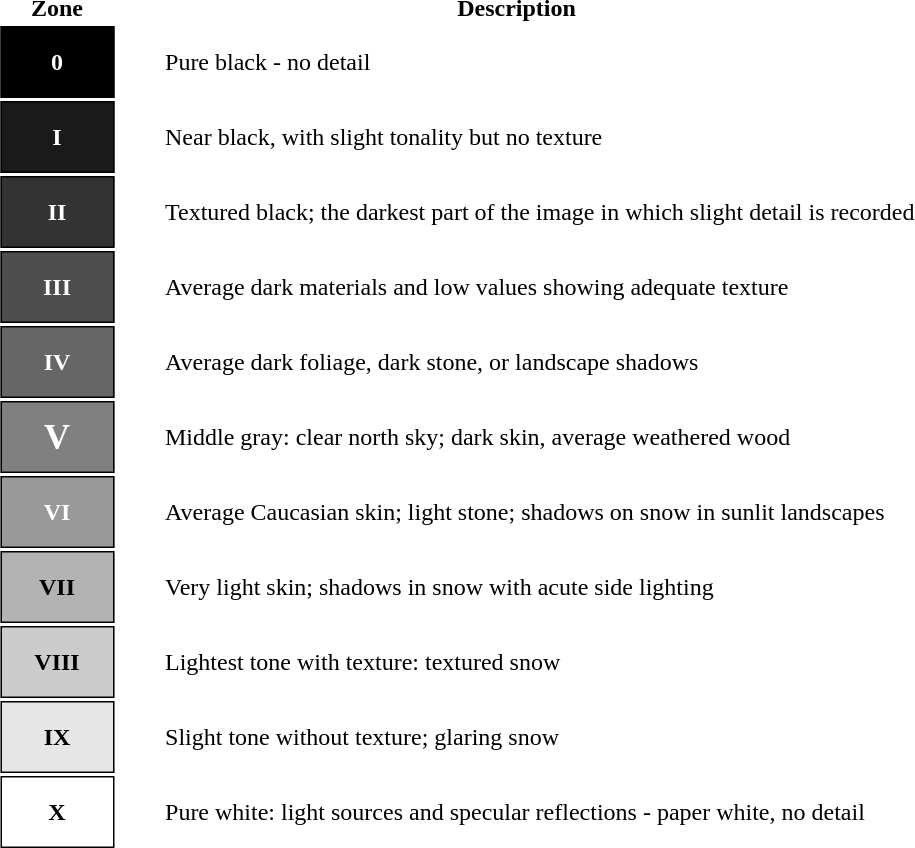<table align="center">
<tr>
<th>Zone</th>
<th>Description</th>
</tr>
<tr style="height: 3em;">
<td style="border: 1px solid black; background-color: #000000; color: #fff; font-weight: bold; width: 3em; margin: 0; text-align: center;">0</td>
<td style="padding-left: 2em;">Pure black - no detail</td>
</tr>
<tr style="height: 3em;">
<td style="border: 1px solid black; background-color: #1a1a1a; color: #fff; font-weight: bold; width: 3em; margin: 0; text-align: center;">I</td>
<td style="padding-left: 2em;">Near black, with slight tonality but no texture</td>
</tr>
<tr style="height: 3em;">
<td style="border: 1px solid black; background-color: #333333; color: #fff; font-weight: bold; width: 3em; margin: 0; text-align: center;">II</td>
<td style="padding-left: 2em;">Textured black; the darkest part of the image in which slight detail is recorded</td>
</tr>
<tr style="height: 3em;">
<td style="border: 1px solid black; background-color: #4d4d4d; color: #fff; font-weight: bold; width: 3em; margin: 0; text-align: center;">III</td>
<td style="padding-left: 2em;">Average dark materials and low values showing adequate texture</td>
</tr>
<tr style="height: 3em;">
<td style="border: 1px solid black; background-color: #666666; color: #fff; font-weight: bold; width: 3em; margin: 0; text-align: center;">IV</td>
<td style="padding-left: 2em;">Average dark foliage, dark stone, or landscape shadows</td>
</tr>
<tr style="height: 3em;">
<td style="border: 1px solid black; background-color: #808080; color: #fff; font-weight: bold; font-size: 150%; width: 3em; margin: 0; text-align: center;">V</td>
<td style="padding-left: 2em;">Middle gray: clear north sky; dark skin, average weathered wood</td>
</tr>
<tr style="height: 3em;">
<td style="border: 1px solid black; background-color: #999999; color: #fff; font-weight: bold; width: 3em; margin: 0; text-align: center;">VI</td>
<td style="padding-left: 2em;">Average Caucasian skin; light stone; shadows on snow in sunlit landscapes</td>
</tr>
<tr style="height: 3em;">
<td style="border: 1px solid black; background-color: #b3b3b3; font-weight: bold; width: 3em; margin: 0; text-align: center;">VII</td>
<td style="padding-left: 2em;">Very light skin; shadows in snow with acute side lighting</td>
</tr>
<tr style="height: 3em;">
<td style="border: 1px solid black; background-color: #cccccc; font-weight: bold; width: 3em; margin: 0; text-align: center;">VIII</td>
<td style="padding-left: 2em;">Lightest tone with texture: textured snow</td>
</tr>
<tr style="height: 3em;">
<td style="border: 1px solid black; background-color: #e6e6e6; font-weight: bold; width: 3em; margin: 0; text-align: center;">IX</td>
<td style="padding-left: 2em;">Slight tone without texture; glaring snow</td>
</tr>
<tr style="height: 3em;">
<td style="border: 1px solid black; background-color: #fff; font-weight: bold; width: 3em; margin: 0; text-align: center;">X</td>
<td style="padding-left: 2em;">Pure white: light sources and specular reflections - paper white, no detail</td>
</tr>
</table>
